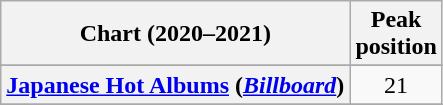<table class="wikitable sortable plainrowheaders" style="text-align:center">
<tr>
<th scope="col">Chart (2020–2021)</th>
<th scope="col">Peak<br>position</th>
</tr>
<tr>
</tr>
<tr>
</tr>
<tr>
</tr>
<tr>
</tr>
<tr>
</tr>
<tr>
</tr>
<tr>
</tr>
<tr>
</tr>
<tr>
</tr>
<tr>
</tr>
<tr>
</tr>
<tr>
</tr>
<tr>
<th scope="row"><a href='#'>Japanese Hot Albums</a> (<em><a href='#'>Billboard</a></em>)</th>
<td>21</td>
</tr>
<tr>
</tr>
<tr>
</tr>
<tr>
</tr>
<tr>
</tr>
<tr>
</tr>
<tr>
</tr>
<tr>
</tr>
<tr>
</tr>
<tr>
</tr>
<tr>
</tr>
<tr>
</tr>
<tr>
</tr>
<tr>
</tr>
<tr>
</tr>
</table>
